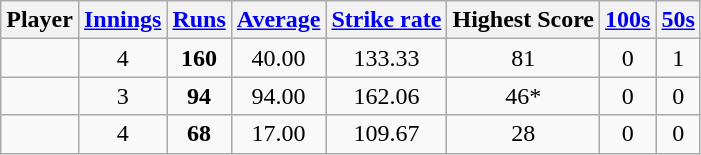<table class="wikitable sortable" style="text-align: center;">
<tr>
<th>Player</th>
<th><a href='#'>Innings</a></th>
<th><a href='#'>Runs</a></th>
<th><a href='#'>Average</a></th>
<th><a href='#'>Strike rate</a></th>
<th>Highest Score</th>
<th><a href='#'>100s</a></th>
<th><a href='#'>50s</a></th>
</tr>
<tr>
<td></td>
<td>4</td>
<td><strong>160</strong></td>
<td>40.00</td>
<td>133.33</td>
<td>81</td>
<td>0</td>
<td>1</td>
</tr>
<tr>
<td></td>
<td>3</td>
<td><strong>94</strong></td>
<td>94.00</td>
<td>162.06</td>
<td>46*</td>
<td>0</td>
<td>0</td>
</tr>
<tr>
<td></td>
<td>4</td>
<td><strong>68</strong></td>
<td>17.00</td>
<td>109.67</td>
<td>28</td>
<td>0</td>
<td>0</td>
</tr>
</table>
